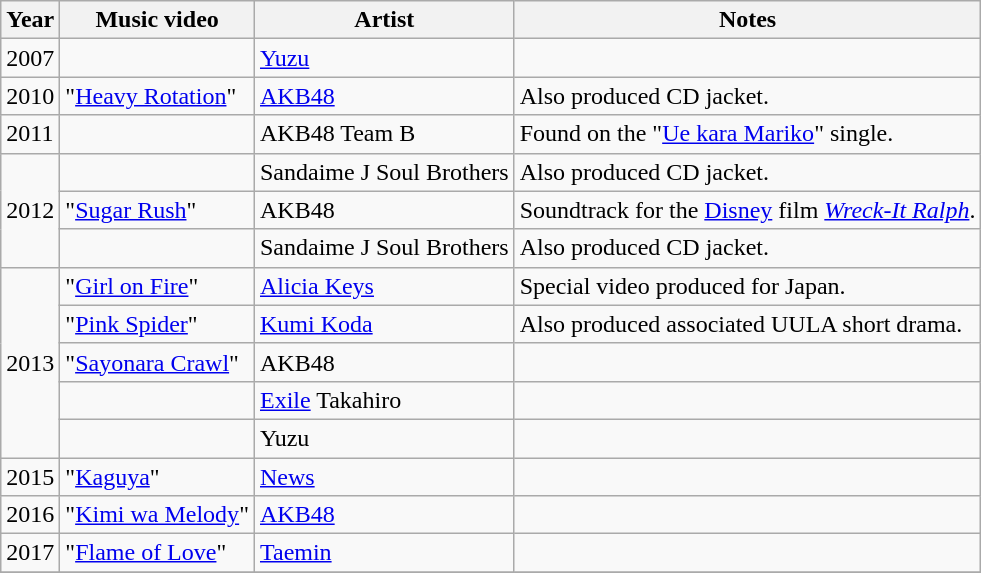<table class="wikitable">
<tr>
<th>Year</th>
<th>Music video</th>
<th>Artist</th>
<th>Notes</th>
</tr>
<tr>
<td>2007</td>
<td></td>
<td><a href='#'>Yuzu</a></td>
<td></td>
</tr>
<tr>
<td>2010</td>
<td>"<a href='#'>Heavy Rotation</a>"</td>
<td><a href='#'>AKB48</a></td>
<td>Also produced CD jacket.</td>
</tr>
<tr>
<td>2011</td>
<td></td>
<td>AKB48 Team B</td>
<td>Found on the "<a href='#'>Ue kara Mariko</a>" single.</td>
</tr>
<tr>
<td rowspan="3">2012</td>
<td></td>
<td>Sandaime J Soul Brothers</td>
<td>Also produced CD jacket.</td>
</tr>
<tr>
<td>"<a href='#'>Sugar Rush</a>"</td>
<td>AKB48</td>
<td>Soundtrack for the <a href='#'>Disney</a> film <em><a href='#'>Wreck-It Ralph</a></em>.</td>
</tr>
<tr>
<td></td>
<td>Sandaime J Soul Brothers</td>
<td>Also produced CD jacket.</td>
</tr>
<tr>
<td rowspan="5">2013</td>
<td>"<a href='#'>Girl on Fire</a>"</td>
<td><a href='#'>Alicia Keys</a></td>
<td>Special video produced for Japan.</td>
</tr>
<tr>
<td>"<a href='#'>Pink Spider</a>"</td>
<td><a href='#'>Kumi Koda</a></td>
<td>Also produced associated UULA short drama.</td>
</tr>
<tr>
<td>"<a href='#'>Sayonara Crawl</a>"</td>
<td>AKB48</td>
<td></td>
</tr>
<tr>
<td></td>
<td><a href='#'>Exile</a> Takahiro</td>
<td></td>
</tr>
<tr>
<td></td>
<td>Yuzu</td>
<td></td>
</tr>
<tr>
<td>2015</td>
<td>"<a href='#'>Kaguya</a>"</td>
<td><a href='#'>News</a></td>
<td></td>
</tr>
<tr>
<td>2016</td>
<td>"<a href='#'>Kimi wa Melody</a>"</td>
<td><a href='#'>AKB48</a></td>
<td></td>
</tr>
<tr>
<td>2017</td>
<td>"<a href='#'>Flame of Love</a>"</td>
<td><a href='#'>Taemin</a></td>
<td></td>
</tr>
<tr>
</tr>
</table>
